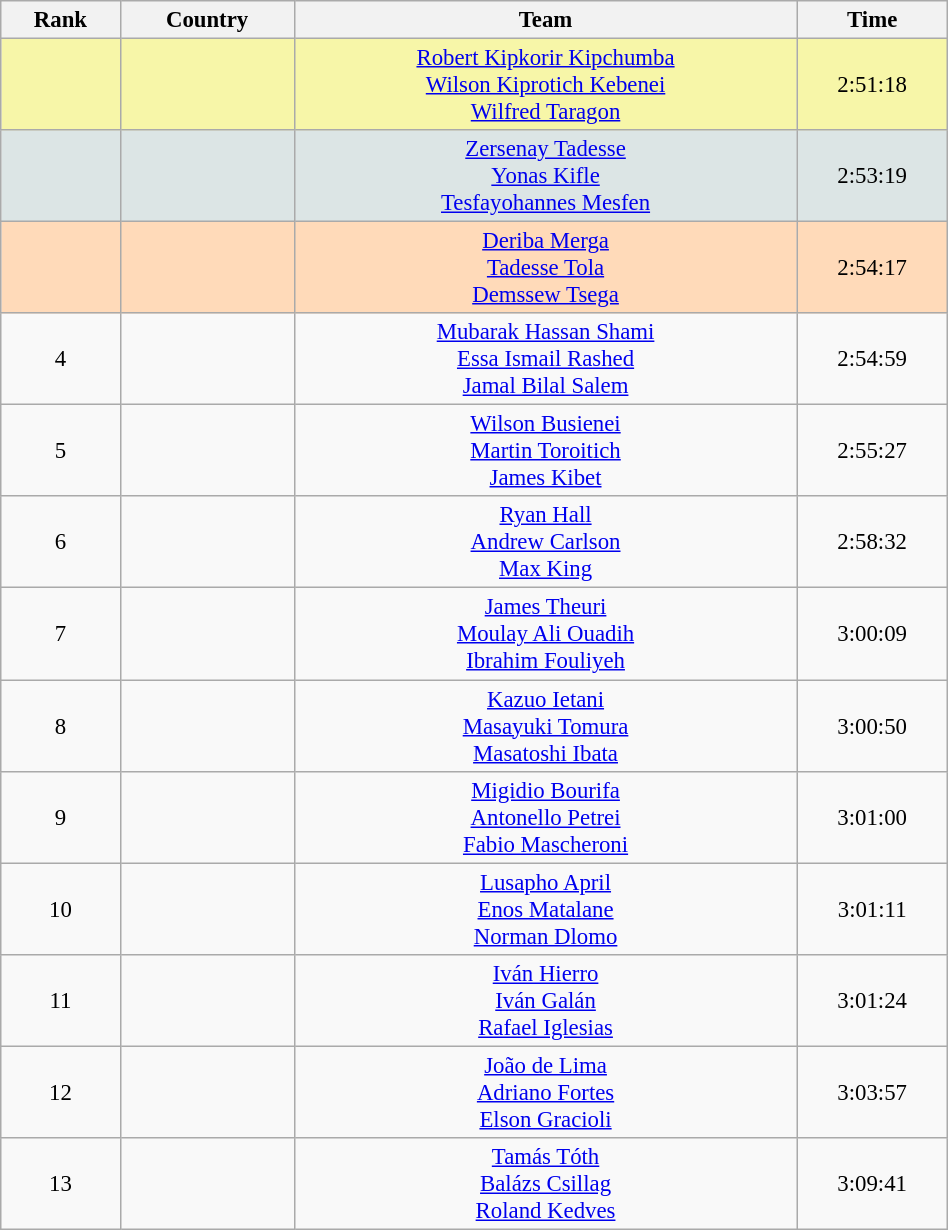<table class="wikitable sortable" style=" text-align:center; font-size:95%;" width="50%">
<tr>
<th>Rank</th>
<th>Country</th>
<th>Team</th>
<th>Time</th>
</tr>
<tr bgcolor="#F7F6A8">
<td align=center></td>
<td></td>
<td><a href='#'>Robert Kipkorir Kipchumba</a><br><a href='#'>Wilson Kiprotich Kebenei</a><br><a href='#'>Wilfred Taragon</a></td>
<td>2:51:18</td>
</tr>
<tr bgcolor="#DCE5E5">
<td align=center></td>
<td></td>
<td><a href='#'>Zersenay Tadesse</a><br><a href='#'>Yonas Kifle</a><br><a href='#'>Tesfayohannes Mesfen</a></td>
<td>2:53:19</td>
</tr>
<tr bgcolor="#FFDAB9">
<td align=center></td>
<td></td>
<td><a href='#'>Deriba Merga</a><br><a href='#'>Tadesse Tola</a><br><a href='#'>Demssew Tsega</a></td>
<td>2:54:17</td>
</tr>
<tr>
<td align=center>4</td>
<td></td>
<td><a href='#'>Mubarak Hassan Shami</a><br><a href='#'>Essa Ismail Rashed</a><br><a href='#'>Jamal Bilal Salem</a></td>
<td>2:54:59</td>
</tr>
<tr>
<td align=center>5</td>
<td></td>
<td><a href='#'>Wilson Busienei</a><br><a href='#'>Martin Toroitich</a><br><a href='#'>James Kibet</a></td>
<td>2:55:27</td>
</tr>
<tr>
<td align=center>6</td>
<td></td>
<td><a href='#'>Ryan Hall</a><br><a href='#'>Andrew Carlson</a><br><a href='#'>Max King</a></td>
<td>2:58:32</td>
</tr>
<tr>
<td align=center>7</td>
<td></td>
<td><a href='#'>James Theuri</a><br><a href='#'>Moulay Ali Ouadih</a><br><a href='#'>Ibrahim Fouliyeh</a></td>
<td>3:00:09</td>
</tr>
<tr>
<td align=center>8</td>
<td></td>
<td><a href='#'>Kazuo Ietani</a><br><a href='#'>Masayuki Tomura</a><br><a href='#'>Masatoshi Ibata</a></td>
<td>3:00:50</td>
</tr>
<tr>
<td align=center>9</td>
<td></td>
<td><a href='#'>Migidio Bourifa</a><br><a href='#'>Antonello Petrei</a><br><a href='#'>Fabio Mascheroni</a></td>
<td>3:01:00</td>
</tr>
<tr>
<td align=center>10</td>
<td></td>
<td><a href='#'>Lusapho April</a><br><a href='#'>Enos Matalane</a><br><a href='#'>Norman Dlomo</a></td>
<td>3:01:11</td>
</tr>
<tr>
<td align=center>11</td>
<td></td>
<td><a href='#'>Iván Hierro</a><br><a href='#'>Iván Galán</a><br><a href='#'>Rafael Iglesias</a></td>
<td>3:01:24</td>
</tr>
<tr>
<td align=center>12</td>
<td></td>
<td><a href='#'>João de Lima</a><br><a href='#'>Adriano Fortes</a><br><a href='#'>Elson Gracioli</a></td>
<td>3:03:57</td>
</tr>
<tr>
<td align=center>13</td>
<td></td>
<td><a href='#'>Tamás Tóth</a><br><a href='#'>Balázs Csillag</a><br><a href='#'>Roland Kedves</a></td>
<td>3:09:41</td>
</tr>
</table>
